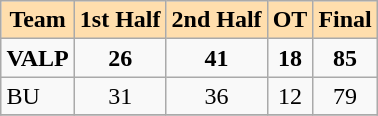<table class="wikitable" align=right>
<tr bgcolor=#ffdead align=center>
<td><strong>Team</strong></td>
<td><strong>1st Half</strong></td>
<td><strong>2nd Half</strong></td>
<td><strong>OT</strong></td>
<td><strong>Final</strong></td>
</tr>
<tr>
<td><strong>VALP</strong></td>
<td align=center><strong>26</strong></td>
<td align=center><strong>41</strong></td>
<td align=center><strong>18</strong></td>
<td align=center><strong>85</strong></td>
</tr>
<tr>
<td>BU</td>
<td align=center>31</td>
<td align=center>36</td>
<td align=center>12</td>
<td align=center>79</td>
</tr>
<tr>
</tr>
</table>
